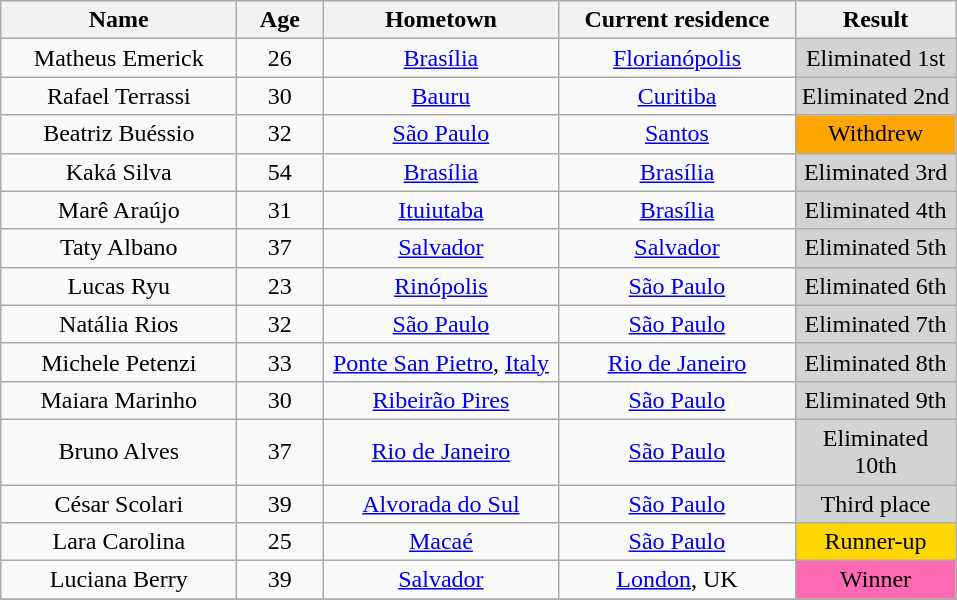<table class="wikitable" style="text-align:center">
<tr>
<th width=150>Name</th>
<th width=050>Age</th>
<th width=150>Hometown</th>
<th width=150>Current residence</th>
<th width=100>Result</th>
</tr>
<tr>
<td>Matheus Emerick</td>
<td>26</td>
<td><a href='#'>Brasília</a></td>
<td><a href='#'>Florianópolis</a></td>
<td bgcolor=D3D3D3>Eliminated 1st</td>
</tr>
<tr>
<td>Rafael Terrassi</td>
<td>30</td>
<td><a href='#'>Bauru</a></td>
<td><a href='#'>Curitiba</a></td>
<td bgcolor=D3D3D3>Eliminated 2nd</td>
</tr>
<tr>
<td>Beatriz Buéssio</td>
<td>32</td>
<td><a href='#'>São Paulo</a></td>
<td><a href='#'>Santos</a></td>
<td bgcolor=FFA500>Withdrew</td>
</tr>
<tr>
<td>Kaká Silva</td>
<td>54</td>
<td><a href='#'>Brasília</a></td>
<td><a href='#'>Brasília</a></td>
<td bgcolor=D3D3D3>Eliminated 3rd</td>
</tr>
<tr>
<td>Marê Araújo</td>
<td>31</td>
<td><a href='#'>Ituiutaba</a></td>
<td><a href='#'>Brasília</a></td>
<td bgcolor=D3D3D3>Eliminated 4th</td>
</tr>
<tr>
<td>Taty Albano</td>
<td>37</td>
<td><a href='#'>Salvador</a></td>
<td><a href='#'>Salvador</a></td>
<td bgcolor=D3D3D3>Eliminated 5th</td>
</tr>
<tr>
<td>Lucas Ryu</td>
<td>23</td>
<td><a href='#'>Rinópolis</a></td>
<td><a href='#'>São Paulo</a></td>
<td bgcolor=D3D3D3>Eliminated 6th</td>
</tr>
<tr>
<td>Natália Rios</td>
<td>32</td>
<td><a href='#'>São Paulo</a></td>
<td><a href='#'>São Paulo</a></td>
<td bgcolor=D3D3D3>Eliminated 7th</td>
</tr>
<tr>
<td>Michele Petenzi</td>
<td>33</td>
<td><a href='#'>Ponte San Pietro</a>, <a href='#'>Italy</a></td>
<td><a href='#'>Rio de Janeiro</a></td>
<td bgcolor=D3D3D3>Eliminated 8th</td>
</tr>
<tr>
<td>Maiara Marinho</td>
<td>30</td>
<td><a href='#'>Ribeirão Pires</a></td>
<td><a href='#'>São Paulo</a></td>
<td bgcolor=D3D3D3>Eliminated 9th</td>
</tr>
<tr>
<td>Bruno Alves</td>
<td>37</td>
<td><a href='#'>Rio de Janeiro</a></td>
<td><a href='#'>São Paulo</a></td>
<td bgcolor=D3D3D3>Eliminated 10th</td>
</tr>
<tr>
<td>César Scolari</td>
<td>39</td>
<td><a href='#'>Alvorada do Sul</a></td>
<td><a href='#'>São Paulo</a></td>
<td bgcolor=D3D3D3>Third place</td>
</tr>
<tr>
<td>Lara Carolina</td>
<td>25</td>
<td><a href='#'>Macaé</a></td>
<td><a href='#'>São Paulo</a></td>
<td bgcolor=FFD700>Runner-up</td>
</tr>
<tr>
<td>Luciana Berry</td>
<td>39</td>
<td><a href='#'>Salvador</a></td>
<td><a href='#'>London</a>, UK</td>
<td bgcolor=FF69B4>Winner</td>
</tr>
<tr>
</tr>
</table>
